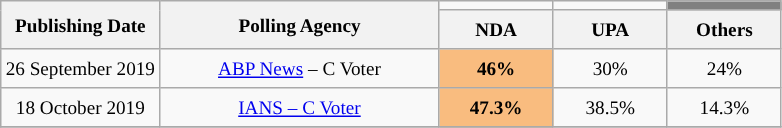<table class="wikitable sortable" style="text-align:center;font-size:80%;line-height:20px;">
<tr>
<th class="wikitable" rowspan="2" style="width:100px;">Publishing Date</th>
<th rowspan="2" class="wikitable" style="width:180px;">Polling Agency</th>
<td style="color:inherit;background:"></td>
<td style="color:inherit;background:"></td>
<td style="color:inherit;background:gray;"></td>
</tr>
<tr>
<th class="wikitable" style="width:70px;">NDA</th>
<th class="wikitable" style="width:70px;">UPA</th>
<th class="wikitable" style="width:70px;">Others</th>
</tr>
<tr>
<td>26 September 2019</td>
<td><a href='#'>ABP News</a> – C Voter</td>
<td style="background:#F9BC7F"><strong>46%</strong></td>
<td>30%</td>
<td>24%</td>
</tr>
<tr>
<td>18 October 2019</td>
<td><a href='#'>IANS – C Voter</a></td>
<td style="background:#F9BC7F"><strong>47.3%</strong></td>
<td>38.5%</td>
<td>14.3%</td>
</tr>
<tr>
</tr>
</table>
